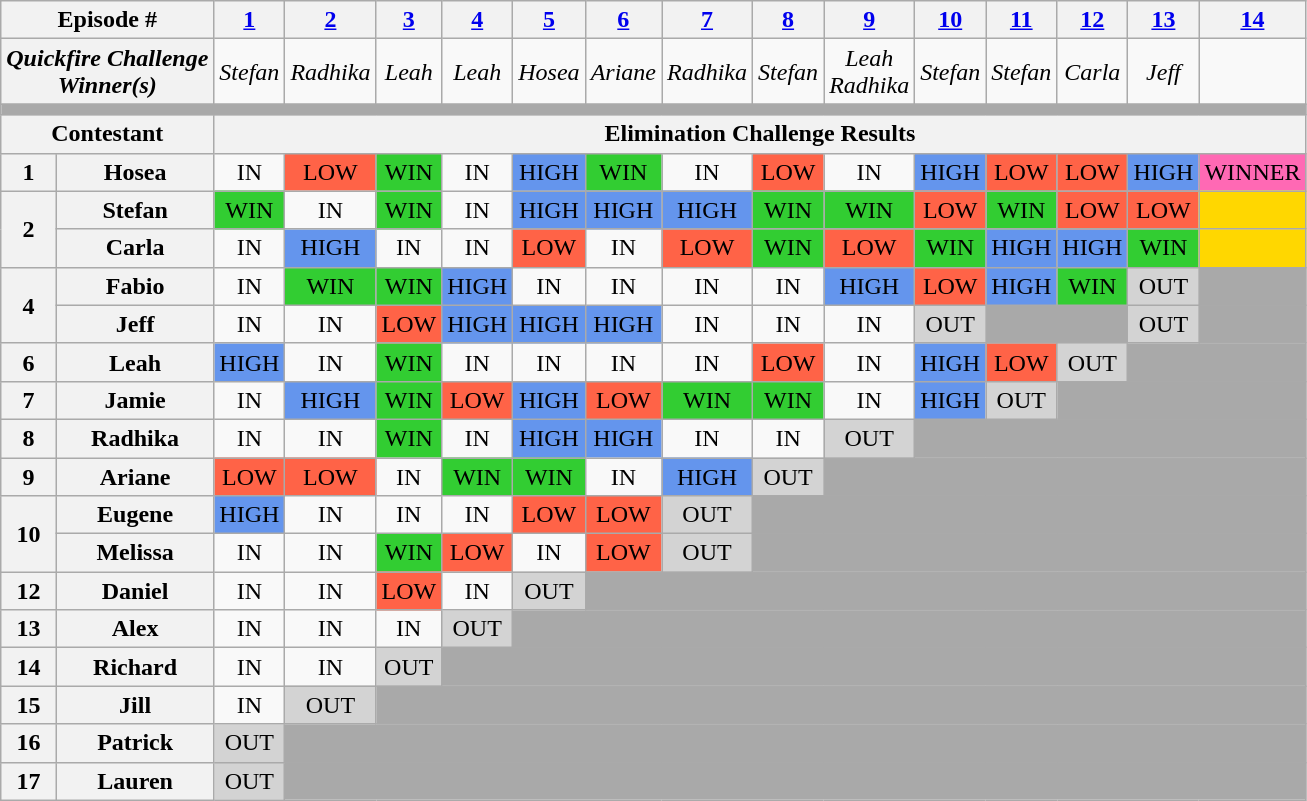<table class="wikitable" style="text-align:center; font-size:100%">
<tr>
<th colspan=2>Episode #</th>
<th><a href='#'>1</a></th>
<th><a href='#'>2</a></th>
<th><a href='#'>3</a></th>
<th><a href='#'>4</a></th>
<th><a href='#'>5</a></th>
<th><a href='#'>6</a></th>
<th><a href='#'>7</a></th>
<th><a href='#'>8</a></th>
<th><a href='#'>9</a></th>
<th><a href='#'>10</a></th>
<th><a href='#'>11</a></th>
<th><a href='#'>12</a></th>
<th><a href='#'>13</a></th>
<th><a href='#'>14</a></th>
</tr>
<tr>
<th colspan=2><em>Quickfire Challenge<br>Winner(s)</em></th>
<td><em>Stefan</em></td>
<td><em>Radhika</em></td>
<td><em>Leah</em></td>
<td><em>Leah</em></td>
<td><em>Hosea</em></td>
<td><em>Ariane</em></td>
<td><em>Radhika</em></td>
<td><em>Stefan</em></td>
<td><em>Leah<br>Radhika</em></td>
<td><em>Stefan</em></td>
<td><em>Stefan</em></td>
<td><em>Carla</em></td>
<td><em>Jeff</em></td>
<td></td>
</tr>
<tr>
<td colspan="19" style="background:darkgrey;"></td>
</tr>
<tr>
<th colspan=2>Contestant</th>
<th colspan="17">Elimination Challenge Results</th>
</tr>
<tr>
<th>1</th>
<th>Hosea</th>
<td>IN</td>
<td style="background:tomato;">LOW</td>
<td style="background:limegreen;">WIN</td>
<td>IN</td>
<td style="background:cornflowerblue;">HIGH</td>
<td style="background:limegreen;">WIN</td>
<td>IN</td>
<td style="background:tomato;">LOW</td>
<td>IN</td>
<td style="background:cornflowerblue;">HIGH</td>
<td style="background:tomato;">LOW</td>
<td style="background:tomato;">LOW</td>
<td style="background:cornflowerblue;">HIGH</td>
<td style="background:hotpink;">WINNER</td>
</tr>
<tr>
<th rowspan="2">2</th>
<th>Stefan</th>
<td style="background:limegreen;">WIN</td>
<td>IN</td>
<td style="background:limegreen;">WIN</td>
<td>IN</td>
<td style="background:cornflowerblue;">HIGH</td>
<td style="background:cornflowerblue;">HIGH</td>
<td style="background:cornflowerblue;">HIGH</td>
<td style="background:limegreen;">WIN</td>
<td style="background:limegreen;">WIN</td>
<td style="background:tomato;">LOW</td>
<td style="background:limegreen;">WIN</td>
<td style="background:tomato;">LOW</td>
<td style="background:tomato;">LOW</td>
<td style="background:gold;"></td>
</tr>
<tr>
<th>Carla</th>
<td>IN</td>
<td style="background:cornflowerblue;">HIGH</td>
<td>IN</td>
<td>IN</td>
<td style="background:tomato;">LOW</td>
<td>IN</td>
<td style="background:tomato;">LOW</td>
<td style="background:limegreen;">WIN</td>
<td style="background:tomato;">LOW</td>
<td style="background:limegreen;">WIN</td>
<td style="background:cornflowerblue;">HIGH</td>
<td style="background:cornflowerblue;">HIGH</td>
<td style="background:limegreen;">WIN</td>
<td style="background:gold;"></td>
</tr>
<tr>
<th rowspan="2">4</th>
<th>Fabio</th>
<td>IN</td>
<td style="background:limegreen;">WIN</td>
<td style="background:limegreen;">WIN</td>
<td style="background:cornflowerblue;">HIGH</td>
<td>IN</td>
<td>IN</td>
<td>IN</td>
<td>IN</td>
<td style="background:cornflowerblue;">HIGH</td>
<td style="background:tomato;">LOW</td>
<td style="background:cornflowerblue;">HIGH</td>
<td style="background:limegreen;">WIN</td>
<td style="background:lightgrey;">OUT</td>
<td style="background:darkgrey;" colspan="1"></td>
</tr>
<tr>
<th>Jeff</th>
<td>IN</td>
<td>IN</td>
<td style="background:tomato;">LOW</td>
<td style="background:cornflowerblue;">HIGH</td>
<td style="background:cornflowerblue;">HIGH</td>
<td style="background:cornflowerblue;">HIGH</td>
<td>IN</td>
<td>IN</td>
<td>IN</td>
<td style="background:lightgrey;">OUT</td>
<td style="background:darkgrey;" colspan="2"></td>
<td style="background:lightgrey;">OUT</td>
<td style="background:darkgrey;" colspan="1"></td>
</tr>
<tr>
<th>6</th>
<th>Leah</th>
<td style="background:cornflowerblue;">HIGH</td>
<td>IN</td>
<td style="background:limegreen;">WIN</td>
<td>IN</td>
<td>IN</td>
<td>IN</td>
<td>IN</td>
<td style="background:tomato;">LOW</td>
<td>IN</td>
<td style="background:cornflowerblue;">HIGH</td>
<td style="background:tomato;">LOW</td>
<td style="background:lightgrey;">OUT</td>
<td style="background:darkgrey;" colspan="2"></td>
</tr>
<tr>
<th>7</th>
<th>Jamie</th>
<td>IN</td>
<td style="background:cornflowerblue;">HIGH</td>
<td style="background:limegreen;">WIN</td>
<td style="background:tomato;">LOW</td>
<td style="background:cornflowerblue;">HIGH</td>
<td style="background:tomato;">LOW</td>
<td style="background:limegreen;">WIN</td>
<td style="background:limegreen;">WIN</td>
<td>IN</td>
<td style="background:cornflowerblue;">HIGH</td>
<td style="background:lightgrey;">OUT</td>
<td style="background:darkgrey;" colspan="3"></td>
</tr>
<tr>
<th>8</th>
<th>Radhika</th>
<td>IN</td>
<td>IN</td>
<td style="background:limegreen;">WIN</td>
<td>IN</td>
<td style="background:cornflowerblue;">HIGH</td>
<td style="background:cornflowerblue;">HIGH</td>
<td>IN</td>
<td>IN</td>
<td style="background:lightgrey;">OUT</td>
<td style="background:darkgrey;" colspan="5"></td>
</tr>
<tr>
<th>9</th>
<th>Ariane</th>
<td style="background:tomato;">LOW</td>
<td style="background:tomato;">LOW</td>
<td>IN</td>
<td style="background:limegreen;">WIN</td>
<td style="background:limegreen;">WIN</td>
<td>IN</td>
<td style="background:cornflowerblue;">HIGH</td>
<td style="background:lightgrey;">OUT</td>
<td style="background:darkgrey;" colspan="6"></td>
</tr>
<tr>
<th rowspan="2">10</th>
<th>Eugene</th>
<td style="background:cornflowerblue;">HIGH</td>
<td>IN</td>
<td>IN</td>
<td>IN</td>
<td style="background:tomato;">LOW</td>
<td style="background:tomato;">LOW</td>
<td style="background:lightgrey;">OUT</td>
<td style="background:darkgrey;" colspan="7"></td>
</tr>
<tr>
<th>Melissa</th>
<td>IN</td>
<td>IN</td>
<td style="background:limegreen;">WIN</td>
<td style="background:tomato;">LOW</td>
<td>IN</td>
<td style="background:tomato;">LOW</td>
<td style="background:lightgrey;">OUT</td>
<td style="background:darkgrey;" colspan="7"></td>
</tr>
<tr>
<th>12</th>
<th>Daniel</th>
<td>IN</td>
<td>IN</td>
<td style="background:tomato;">LOW</td>
<td>IN</td>
<td style="background:lightgrey;">OUT</td>
<td style="background:darkgrey;" colspan="9"></td>
</tr>
<tr>
<th>13</th>
<th>Alex</th>
<td>IN</td>
<td>IN</td>
<td>IN</td>
<td style="background:lightgrey;">OUT</td>
<td style="background:darkgrey;" colspan="10"></td>
</tr>
<tr>
<th>14</th>
<th>Richard</th>
<td>IN</td>
<td>IN</td>
<td style="background:lightgrey;">OUT</td>
<td style="background:darkgrey;" colspan="11"></td>
</tr>
<tr>
<th>15</th>
<th>Jill</th>
<td>IN</td>
<td style="background:lightgrey;">OUT</td>
<td style="background:darkgrey;" colspan="12"></td>
</tr>
<tr>
<th>16</th>
<th>Patrick</th>
<td style="background:lightgrey;">OUT</td>
<td style="background:darkgrey;" colspan="13"></td>
</tr>
<tr>
<th>17</th>
<th>Lauren</th>
<td style="background:lightgrey;">OUT</td>
<td style="background:darkgrey;" colspan="13"></td>
</tr>
</table>
